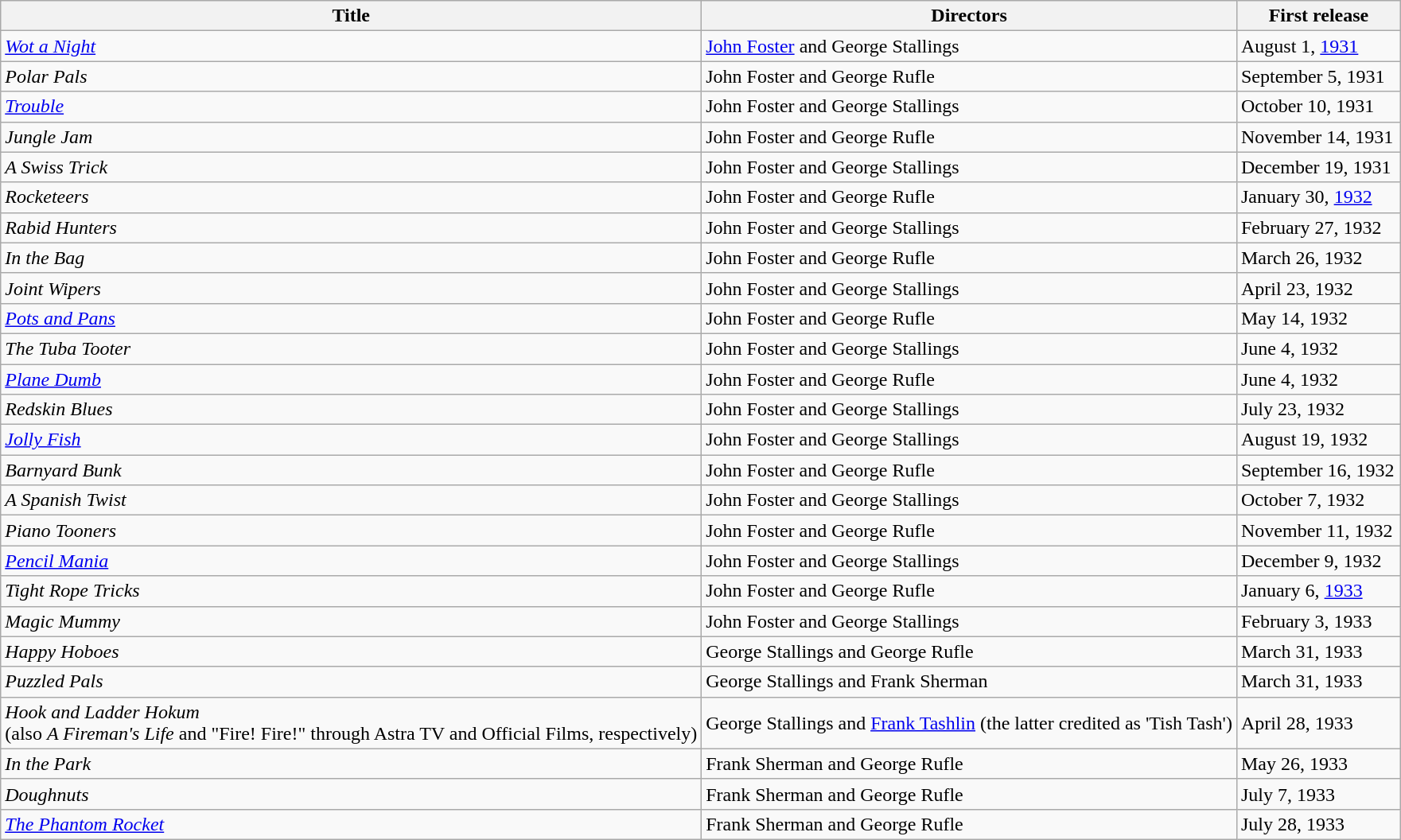<table class="wikitable">
<tr>
<th>Title</th>
<th>Directors</th>
<th>First release</th>
</tr>
<tr>
<td><em><a href='#'>Wot a Night</a></em></td>
<td><a href='#'>John Foster</a> and George Stallings</td>
<td width=130px>August 1, <a href='#'>1931</a></td>
</tr>
<tr>
<td><em>Polar Pals</em></td>
<td>John Foster and George Rufle</td>
<td>September 5, 1931</td>
</tr>
<tr>
<td><em><a href='#'>Trouble</a></em></td>
<td>John Foster and George Stallings</td>
<td>October 10, 1931</td>
</tr>
<tr>
<td><em>Jungle Jam</em></td>
<td>John Foster and George Rufle</td>
<td>November 14, 1931</td>
</tr>
<tr>
<td><em>A Swiss Trick</em></td>
<td>John Foster and George Stallings</td>
<td>December 19, 1931</td>
</tr>
<tr>
<td><em>Rocketeers</em></td>
<td>John Foster and George Rufle</td>
<td>January 30, <a href='#'>1932</a></td>
</tr>
<tr>
<td><em>Rabid Hunters</em></td>
<td>John Foster and George Stallings</td>
<td>February 27, 1932</td>
</tr>
<tr>
<td><em>In the Bag</em></td>
<td>John Foster and George Rufle</td>
<td>March 26, 1932</td>
</tr>
<tr>
<td><em>Joint Wipers</em></td>
<td>John Foster and George Stallings</td>
<td>April 23, 1932</td>
</tr>
<tr>
<td><em><a href='#'>Pots and Pans</a></em></td>
<td>John Foster and George Rufle</td>
<td>May 14, 1932</td>
</tr>
<tr>
<td><em>The Tuba Tooter</em></td>
<td>John Foster and George Stallings</td>
<td>June 4, 1932</td>
</tr>
<tr>
<td><em><a href='#'>Plane Dumb</a></em></td>
<td>John Foster and George Rufle</td>
<td>June 4, 1932</td>
</tr>
<tr>
<td><em>Redskin Blues</em></td>
<td>John Foster and George Stallings</td>
<td>July 23, 1932</td>
</tr>
<tr>
<td><em><a href='#'>Jolly Fish</a></em></td>
<td>John Foster and George Stallings</td>
<td>August 19, 1932</td>
</tr>
<tr>
<td><em>Barnyard Bunk</em></td>
<td>John Foster and George Rufle</td>
<td>September 16, 1932</td>
</tr>
<tr>
<td><em>A Spanish Twist</em></td>
<td>John Foster and George Stallings</td>
<td>October 7, 1932</td>
</tr>
<tr>
<td><em>Piano Tooners</em></td>
<td>John Foster and George Rufle</td>
<td>November 11, 1932</td>
</tr>
<tr>
<td><em><a href='#'>Pencil Mania</a></em></td>
<td>John Foster and George Stallings</td>
<td>December 9, 1932</td>
</tr>
<tr>
<td><em>Tight Rope Tricks</em></td>
<td>John Foster and George Rufle</td>
<td>January 6, <a href='#'>1933</a></td>
</tr>
<tr>
<td><em>Magic Mummy</em></td>
<td>John Foster and George Stallings</td>
<td>February 3, 1933</td>
</tr>
<tr>
<td><em>Happy Hoboes</em></td>
<td>George Stallings and George Rufle</td>
<td>March 31, 1933</td>
</tr>
<tr>
<td><em>Puzzled Pals</em></td>
<td>George Stallings and Frank Sherman</td>
<td>March 31, 1933</td>
</tr>
<tr>
<td><em>Hook and Ladder Hokum</em><br>(also <em>A Fireman's Life</em> and "Fire! Fire!" through Astra TV and Official Films, respectively)</td>
<td>George Stallings and <a href='#'>Frank Tashlin</a> (the latter credited as 'Tish Tash')</td>
<td>April 28, 1933</td>
</tr>
<tr>
<td><em>In the Park</em></td>
<td>Frank Sherman and George Rufle</td>
<td>May 26, 1933</td>
</tr>
<tr>
<td><em>Doughnuts</em></td>
<td>Frank Sherman and George Rufle</td>
<td>July 7, 1933</td>
</tr>
<tr>
<td><em><a href='#'>The Phantom Rocket</a></em></td>
<td>Frank Sherman and George Rufle</td>
<td>July 28, 1933</td>
</tr>
</table>
